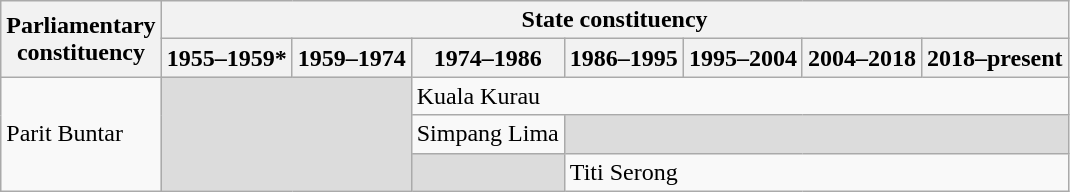<table class="wikitable">
<tr>
<th rowspan="2">Parliamentary<br>constituency</th>
<th colspan="7">State constituency</th>
</tr>
<tr>
<th>1955–1959*</th>
<th>1959–1974</th>
<th>1974–1986</th>
<th>1986–1995</th>
<th>1995–2004</th>
<th>2004–2018</th>
<th>2018–present</th>
</tr>
<tr>
<td rowspan="3">Parit Buntar</td>
<td colspan="2" rowspan="3" bgcolor="dcdcdc"></td>
<td colspan="5">Kuala Kurau</td>
</tr>
<tr>
<td>Simpang Lima</td>
<td colspan="4" bgcolor="dcdcdc"></td>
</tr>
<tr>
<td bgcolor="dcdcdc"></td>
<td colspan="4">Titi Serong</td>
</tr>
</table>
